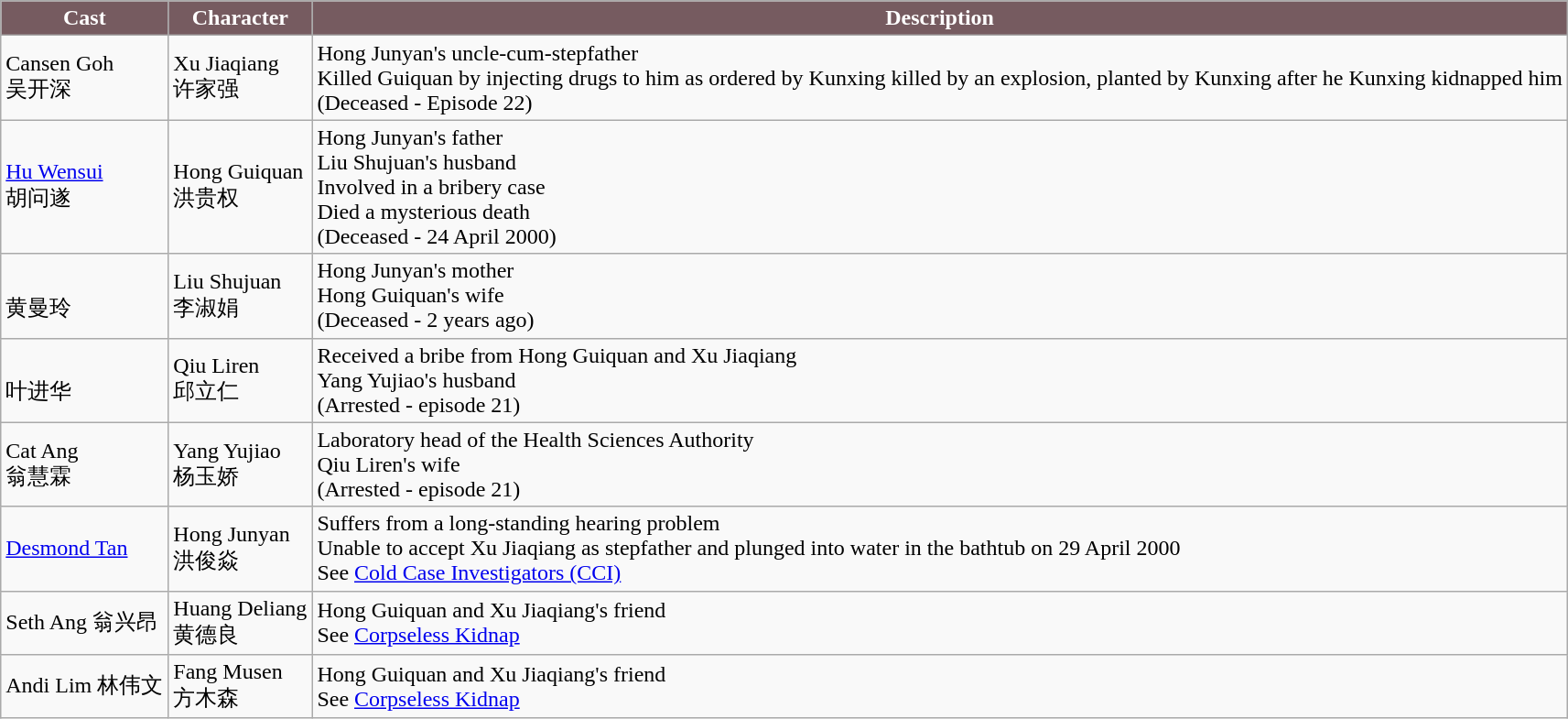<table class="wikitable">
<tr>
<th style="background:#765b60; color:white">Cast</th>
<th style="background:#765b60; color:white">Character</th>
<th style="background:#765b60; color:white">Description</th>
</tr>
<tr>
<td>Cansen Goh <br> 吴开深</td>
<td>Xu Jiaqiang <br> 许家强</td>
<td>Hong Junyan's uncle-cum-stepfather <br> Killed Guiquan by injecting drugs to him as ordered by Kunxing killed by an explosion, planted by Kunxing after he Kunxing kidnapped him<br> (Deceased - Episode 22)</td>
</tr>
<tr>
<td><a href='#'>Hu Wensui</a> <br> 胡问遂</td>
<td>Hong Guiquan <br> 洪贵权</td>
<td>Hong Junyan's father <br> Liu Shujuan's husband <br> Involved in a bribery case <br> Died a mysterious death <br> (Deceased - 24 April 2000)</td>
</tr>
<tr>
<td><br> 黄曼玲</td>
<td>Liu Shujuan <br> 李淑娟</td>
<td>Hong Junyan's mother <br> Hong Guiquan's wife <br> (Deceased - 2 years ago)</td>
</tr>
<tr>
<td><br> 叶进华</td>
<td>Qiu Liren <br> 邱立仁</td>
<td>Received a bribe from Hong Guiquan and Xu Jiaqiang <br> Yang Yujiao's husband <br> (Arrested - episode 21)</td>
</tr>
<tr>
<td>Cat Ang <br> 翁慧霖</td>
<td>Yang Yujiao <br> 杨玉娇</td>
<td>Laboratory head of the Health Sciences Authority <br> Qiu Liren's wife <br> (Arrested - episode 21)</td>
</tr>
<tr>
<td><a href='#'>Desmond Tan</a></td>
<td>Hong Junyan <br> 洪俊焱</td>
<td>Suffers from a long-standing hearing problem <br> Unable to accept Xu Jiaqiang as stepfather and plunged into water in the bathtub on 29 April 2000 <br> See <a href='#'>Cold Case Investigators (CCI)</a></td>
</tr>
<tr>
<td>Seth Ang 翁兴昂</td>
<td>Huang Deliang <br> 黄德良</td>
<td>Hong Guiquan and Xu Jiaqiang's friend <br> See <a href='#'>Corpseless Kidnap</a></td>
</tr>
<tr>
<td>Andi Lim 林伟文</td>
<td>Fang Musen <br> 方木森</td>
<td>Hong Guiquan and Xu Jiaqiang's friend <br> See <a href='#'>Corpseless Kidnap</a></td>
</tr>
</table>
